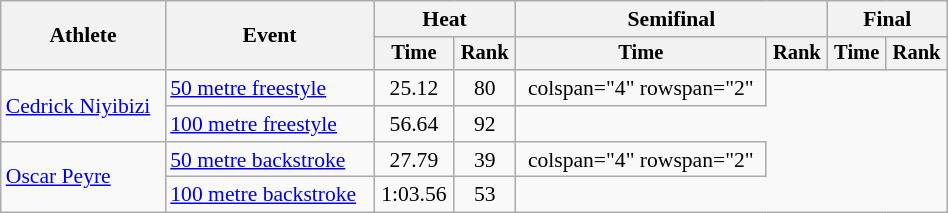<table class="wikitable" style="text-align:center; font-size:90%; width:50%;">
<tr>
<th rowspan="2">Athlete</th>
<th rowspan="2">Event</th>
<th colspan="2">Heat</th>
<th colspan="2">Semifinal</th>
<th colspan="2">Final</th>
</tr>
<tr style="font-size:95%">
<th>Time</th>
<th>Rank</th>
<th>Time</th>
<th>Rank</th>
<th>Time</th>
<th>Rank</th>
</tr>
<tr align=center>
<td align=left rowspan="2"><a href='#'>Cedrick Niyibizi</a></td>
<td align=left><a href='#'>50 metre freestyle</a></td>
<td>25.12</td>
<td>80</td>
<td>colspan="4" rowspan="2"</td>
</tr>
<tr align=center>
<td align=left><a href='#'>100 metre freestyle</a></td>
<td>56.64</td>
<td>92</td>
</tr>
<tr align=center>
<td align=left rowspan="2"><a href='#'>Oscar Peyre</a></td>
<td align=left><a href='#'>50 metre backstroke</a></td>
<td>27.79</td>
<td>39</td>
<td>colspan="4" rowspan="2"</td>
</tr>
<tr align=center>
<td align=left><a href='#'>100 metre backstroke</a></td>
<td>1:03.56</td>
<td>53</td>
</tr>
</table>
